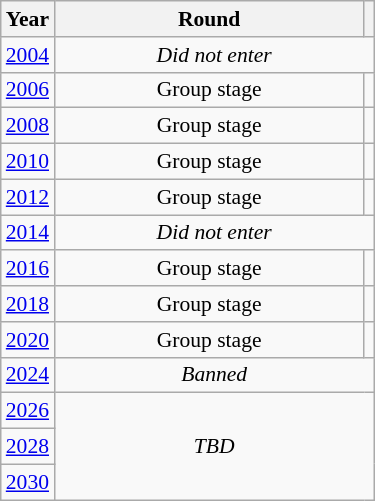<table class="wikitable" style="text-align: center; font-size:90%">
<tr>
<th>Year</th>
<th style="width:200px">Round</th>
<th></th>
</tr>
<tr>
<td><a href='#'>2004</a></td>
<td colspan="2"><em>Did not enter</em></td>
</tr>
<tr>
<td><a href='#'>2006</a></td>
<td>Group stage</td>
<td></td>
</tr>
<tr>
<td><a href='#'>2008</a></td>
<td>Group stage</td>
<td></td>
</tr>
<tr>
<td><a href='#'>2010</a></td>
<td>Group stage</td>
<td></td>
</tr>
<tr>
<td><a href='#'>2012</a></td>
<td>Group stage</td>
<td></td>
</tr>
<tr>
<td><a href='#'>2014</a></td>
<td colspan="2"><em>Did not enter</em></td>
</tr>
<tr>
<td><a href='#'>2016</a></td>
<td>Group stage</td>
<td></td>
</tr>
<tr>
<td><a href='#'>2018</a></td>
<td>Group stage</td>
<td></td>
</tr>
<tr>
<td><a href='#'>2020</a></td>
<td>Group stage</td>
<td></td>
</tr>
<tr>
<td><a href='#'>2024</a></td>
<td colspan="2"><em>Banned</em></td>
</tr>
<tr>
<td><a href='#'>2026</a></td>
<td colspan="2" rowspan="3"><em>TBD</em></td>
</tr>
<tr>
<td><a href='#'>2028</a></td>
</tr>
<tr>
<td><a href='#'>2030</a></td>
</tr>
</table>
